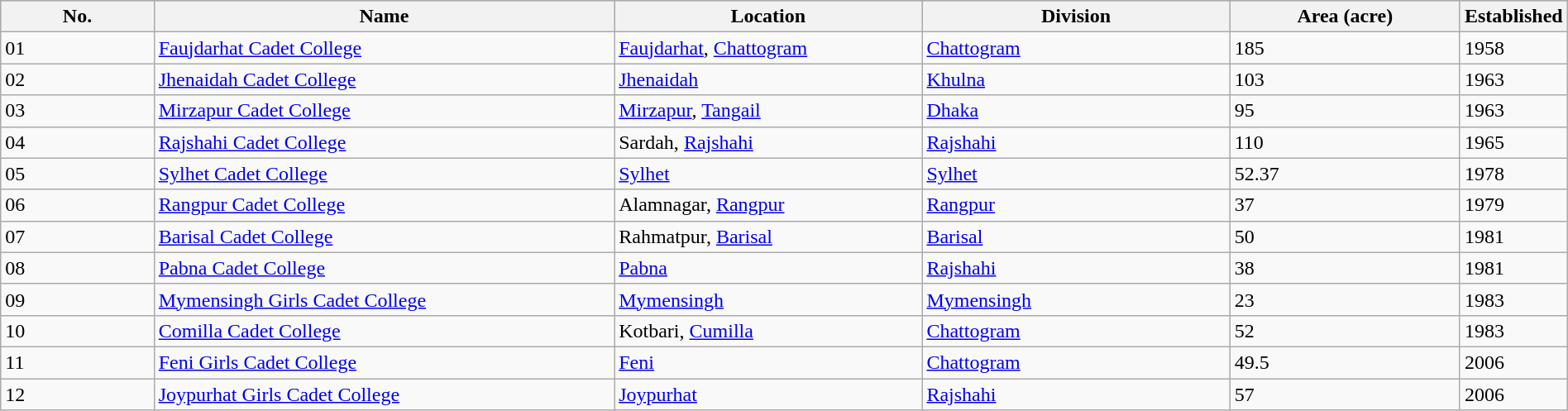<table class="wikitable sortable" width="100%">
<tr bgcolor="#cccccc">
<th width="10%">No.</th>
<th width="30%%">Name</th>
<th width="20%">Location</th>
<th width="20%">Division</th>
<th width="15%">Area (acre)</th>
<th width="15%">Established</th>
</tr>
<tr>
<td>01</td>
<td><a href='#'>Faujdarhat Cadet College</a></td>
<td><a href='#'>Faujdarhat</a>, <a href='#'>Chattogram</a></td>
<td><a href='#'>Chattogram</a></td>
<td>185</td>
<td>1958</td>
</tr>
<tr>
<td>02</td>
<td><a href='#'>Jhenaidah Cadet College</a></td>
<td><a href='#'>Jhenaidah</a></td>
<td><a href='#'>Khulna</a></td>
<td>103</td>
<td>1963</td>
</tr>
<tr>
<td>03</td>
<td><a href='#'>Mirzapur Cadet College</a></td>
<td><a href='#'>Mirzapur</a>, <a href='#'>Tangail</a></td>
<td><a href='#'>Dhaka</a></td>
<td>95</td>
<td>1963</td>
</tr>
<tr>
<td>04</td>
<td><a href='#'>Rajshahi Cadet College</a></td>
<td>Sardah, <a href='#'>Rajshahi</a></td>
<td><a href='#'>Rajshahi</a></td>
<td>110</td>
<td>1965</td>
</tr>
<tr>
<td>05</td>
<td><a href='#'>Sylhet Cadet College</a></td>
<td><a href='#'>Sylhet</a></td>
<td><a href='#'>Sylhet</a></td>
<td>52.37</td>
<td>1978</td>
</tr>
<tr>
<td>06</td>
<td><a href='#'>Rangpur Cadet College</a></td>
<td>Alamnagar, <a href='#'>Rangpur</a></td>
<td><a href='#'>Rangpur</a></td>
<td>37</td>
<td>1979</td>
</tr>
<tr>
<td>07</td>
<td><a href='#'>Barisal Cadet College</a></td>
<td>Rahmatpur, <a href='#'>Barisal</a></td>
<td><a href='#'>Barisal</a></td>
<td>50</td>
<td>1981</td>
</tr>
<tr>
<td>08</td>
<td><a href='#'>Pabna Cadet College</a></td>
<td><a href='#'>Pabna</a></td>
<td><a href='#'>Rajshahi</a></td>
<td>38</td>
<td>1981</td>
</tr>
<tr>
<td>09</td>
<td><a href='#'>Mymensingh Girls Cadet College</a></td>
<td><a href='#'>Mymensingh</a></td>
<td><a href='#'>Mymensingh</a></td>
<td>23</td>
<td>1983</td>
</tr>
<tr>
<td>10</td>
<td><a href='#'>Comilla Cadet College</a></td>
<td>Kotbari, <a href='#'>Cumilla</a></td>
<td><a href='#'>Chattogram</a></td>
<td>52</td>
<td>1983</td>
</tr>
<tr>
<td>11</td>
<td><a href='#'>Feni Girls Cadet College</a></td>
<td><a href='#'>Feni</a></td>
<td><a href='#'>Chattogram</a></td>
<td>49.5</td>
<td>2006</td>
</tr>
<tr>
<td>12</td>
<td><a href='#'>Joypurhat Girls Cadet College</a></td>
<td><a href='#'>Joypurhat</a></td>
<td><a href='#'>Rajshahi</a></td>
<td>57</td>
<td>2006</td>
</tr>
</table>
